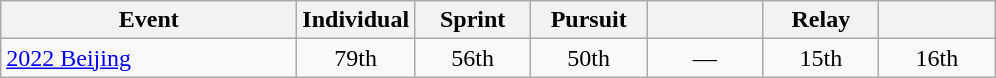<table class="wikitable" style="text-align: center;">
<tr ">
<th style="width:190px;">Event</th>
<th style="width:70px;">Individual</th>
<th style="width:70px;">Sprint</th>
<th style="width:70px;">Pursuit</th>
<th style="width:70px;"></th>
<th style="width:70px;">Relay</th>
<th style="width:70px;"></th>
</tr>
<tr>
<td align=left> <a href='#'>2022 Beijing</a></td>
<td>79th</td>
<td>56th</td>
<td>50th</td>
<td>—</td>
<td>15th</td>
<td>16th</td>
</tr>
</table>
